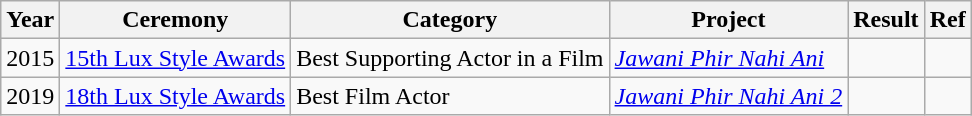<table class="wikitable style">
<tr>
<th>Year</th>
<th>Ceremony</th>
<th>Category</th>
<th>Project</th>
<th>Result</th>
<th>Ref</th>
</tr>
<tr>
<td>2015</td>
<td><a href='#'>15th Lux Style Awards</a></td>
<td>Best Supporting Actor in a Film</td>
<td><em><a href='#'>Jawani Phir Nahi Ani</a> </em></td>
<td></td>
<td></td>
</tr>
<tr>
<td>2019</td>
<td><a href='#'>18th Lux Style Awards</a></td>
<td>Best Film Actor</td>
<td><em><a href='#'>Jawani Phir Nahi Ani 2</a></em></td>
<td></td>
<td></td>
</tr>
</table>
